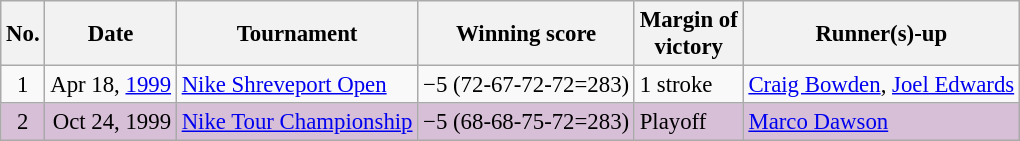<table class="wikitable" style="font-size:95%;">
<tr>
<th>No.</th>
<th>Date</th>
<th>Tournament</th>
<th>Winning score</th>
<th>Margin of<br>victory</th>
<th>Runner(s)-up</th>
</tr>
<tr>
<td align=center>1</td>
<td align=right>Apr 18, <a href='#'>1999</a></td>
<td><a href='#'>Nike Shreveport Open</a></td>
<td>−5 (72-67-72-72=283)</td>
<td>1 stroke</td>
<td> <a href='#'>Craig Bowden</a>,  <a href='#'>Joel Edwards</a></td>
</tr>
<tr style="background:thistle;">
<td align=center>2</td>
<td align=right>Oct 24, 1999</td>
<td><a href='#'>Nike Tour Championship</a></td>
<td>−5 (68-68-75-72=283)</td>
<td>Playoff</td>
<td> <a href='#'>Marco Dawson</a></td>
</tr>
</table>
